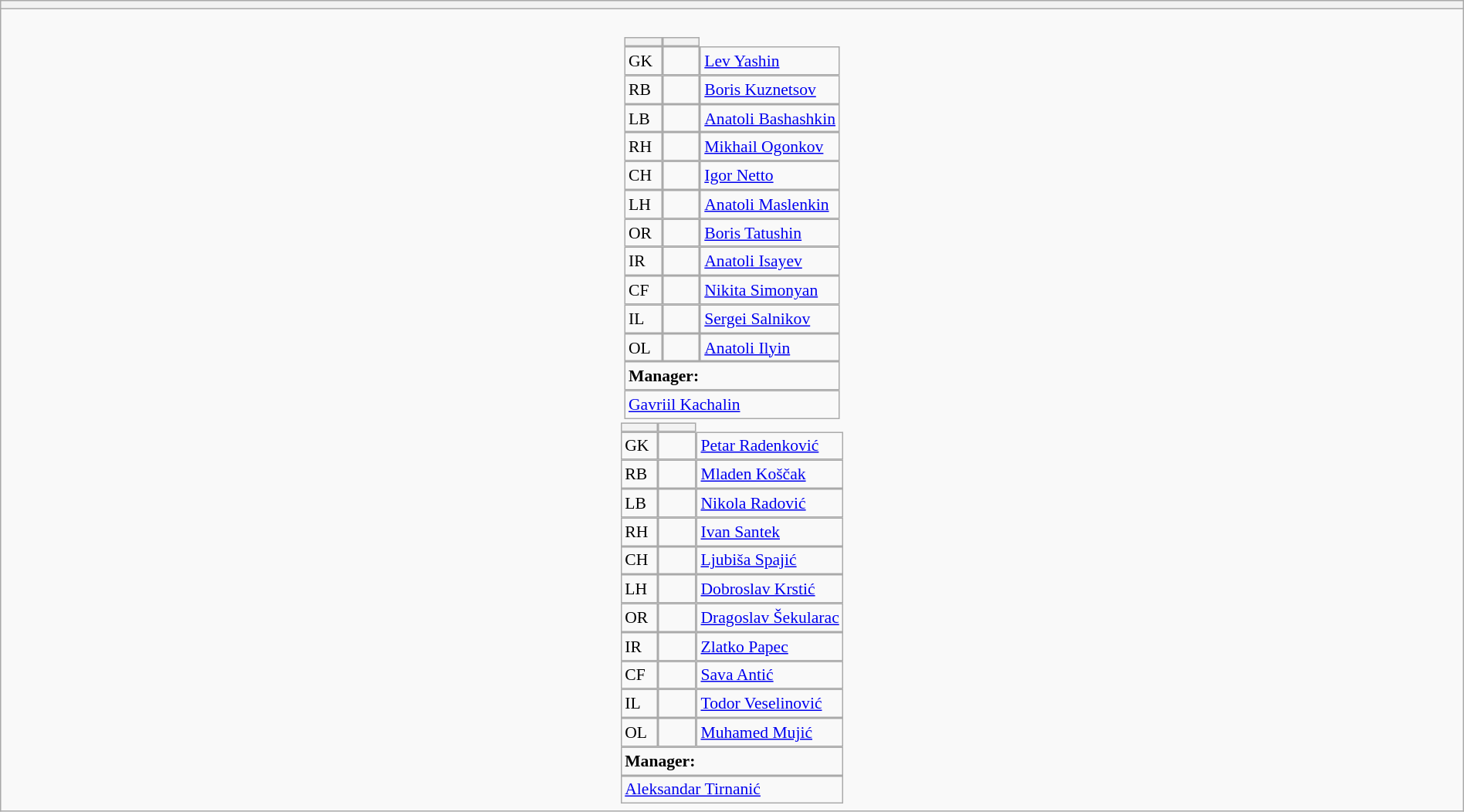<table style="width:100%" class="wikitable collapsible collapsed">
<tr>
<th></th>
</tr>
<tr>
<td><br>






<table style="font-size:90%; margin:0.2em auto;" cellspacing="0" cellpadding="0">
<tr>
<th width="25"></th>
<th width="25"></th>
</tr>
<tr>
<td>GK</td>
<td></td>
<td><a href='#'>Lev Yashin</a></td>
</tr>
<tr>
<td>RB</td>
<td></td>
<td><a href='#'>Boris Kuznetsov</a></td>
</tr>
<tr>
<td>LB</td>
<td></td>
<td><a href='#'>Anatoli Bashashkin</a></td>
</tr>
<tr>
<td>RH</td>
<td></td>
<td><a href='#'>Mikhail Ogonkov</a></td>
</tr>
<tr>
<td>CH</td>
<td></td>
<td><a href='#'>Igor Netto</a></td>
</tr>
<tr>
<td>LH</td>
<td></td>
<td><a href='#'>Anatoli Maslenkin</a></td>
</tr>
<tr>
<td>OR</td>
<td></td>
<td><a href='#'>Boris Tatushin</a></td>
</tr>
<tr>
<td>IR</td>
<td></td>
<td><a href='#'>Anatoli Isayev</a></td>
</tr>
<tr>
<td>CF</td>
<td></td>
<td><a href='#'>Nikita Simonyan</a></td>
</tr>
<tr>
<td>IL</td>
<td></td>
<td><a href='#'>Sergei Salnikov</a></td>
</tr>
<tr>
<td>OL</td>
<td></td>
<td><a href='#'>Anatoli Ilyin</a></td>
</tr>
<tr>
<td colspan=3><strong>Manager:</strong></td>
</tr>
<tr>
<td colspan=4><a href='#'>Gavriil Kachalin</a></td>
</tr>
</table>
<table cellspacing="0" cellpadding="0" style="font-size:90%; margin:0.2em auto;">
<tr>
<th width="25"></th>
<th width="25"></th>
</tr>
<tr>
<td>GK</td>
<td></td>
<td><a href='#'>Petar Radenković</a></td>
</tr>
<tr>
<td>RB</td>
<td></td>
<td><a href='#'>Mladen Koščak</a></td>
</tr>
<tr>
<td>LB</td>
<td></td>
<td><a href='#'>Nikola Radović</a></td>
</tr>
<tr>
<td>RH</td>
<td></td>
<td><a href='#'>Ivan Santek</a></td>
</tr>
<tr>
<td>CH</td>
<td></td>
<td><a href='#'>Ljubiša Spajić</a></td>
</tr>
<tr>
<td>LH</td>
<td></td>
<td><a href='#'>Dobroslav Krstić</a></td>
</tr>
<tr>
<td>OR</td>
<td></td>
<td><a href='#'>Dragoslav Šekularac</a></td>
</tr>
<tr>
<td>IR</td>
<td></td>
<td><a href='#'>Zlatko Papec</a></td>
</tr>
<tr>
<td>CF</td>
<td></td>
<td><a href='#'>Sava Antić</a></td>
</tr>
<tr>
<td>IL</td>
<td></td>
<td><a href='#'>Todor Veselinović</a></td>
</tr>
<tr>
<td>OL</td>
<td></td>
<td><a href='#'>Muhamed Mujić</a></td>
</tr>
<tr>
<td colspan=3><strong>Manager:</strong></td>
</tr>
<tr>
<td colspan=4><a href='#'>Aleksandar Tirnanić</a></td>
</tr>
</table>
</td>
</tr>
</table>
